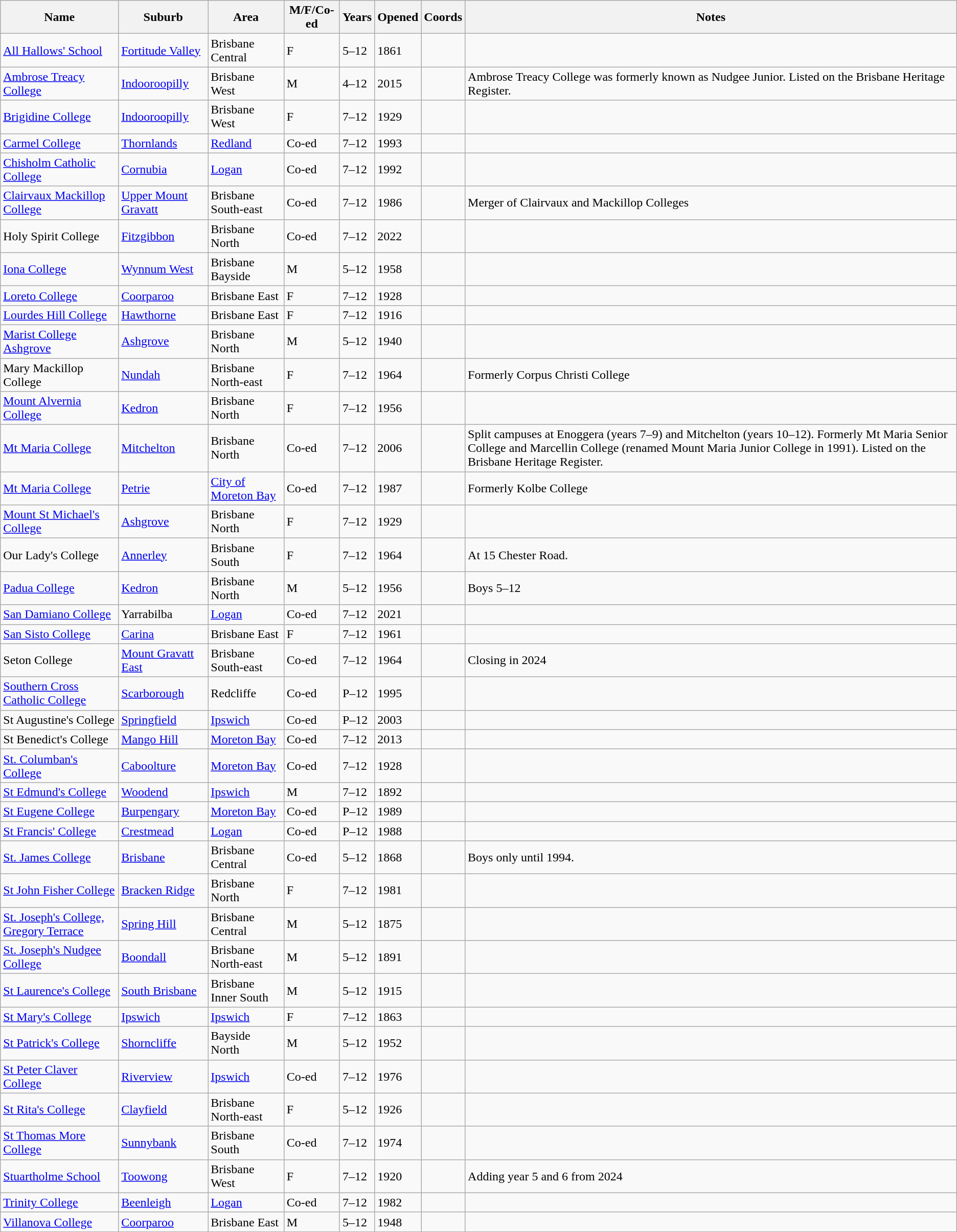<table class="wikitable sortable">
<tr>
<th>Name</th>
<th>Suburb</th>
<th>Area</th>
<th>M/F/Co-ed</th>
<th>Years</th>
<th>Opened</th>
<th>Coords</th>
<th>Notes</th>
</tr>
<tr>
<td><a href='#'>All Hallows' School</a></td>
<td><a href='#'>Fortitude Valley</a></td>
<td>Brisbane Central</td>
<td>F</td>
<td>5–12</td>
<td>1861</td>
<td></td>
<td></td>
</tr>
<tr>
<td><a href='#'>Ambrose Treacy College</a></td>
<td><a href='#'>Indooroopilly</a></td>
<td>Brisbane West</td>
<td>M</td>
<td>4–12</td>
<td>2015</td>
<td></td>
<td>Ambrose Treacy College was formerly known as Nudgee Junior. Listed on the Brisbane Heritage Register.</td>
</tr>
<tr>
<td><a href='#'>Brigidine College</a></td>
<td><a href='#'>Indooroopilly</a></td>
<td>Brisbane West</td>
<td>F</td>
<td>7–12</td>
<td>1929</td>
<td></td>
<td></td>
</tr>
<tr>
<td><a href='#'>Carmel College</a></td>
<td><a href='#'>Thornlands</a></td>
<td><a href='#'>Redland</a></td>
<td>Co-ed</td>
<td>7–12</td>
<td>1993</td>
<td></td>
<td></td>
</tr>
<tr>
<td><a href='#'>Chisholm Catholic College</a></td>
<td><a href='#'>Cornubia</a></td>
<td><a href='#'>Logan</a></td>
<td>Co-ed</td>
<td>7–12</td>
<td>1992</td>
<td></td>
<td></td>
</tr>
<tr>
<td><a href='#'>Clairvaux Mackillop College</a></td>
<td><a href='#'>Upper Mount Gravatt</a></td>
<td>Brisbane South-east</td>
<td>Co-ed</td>
<td>7–12</td>
<td>1986</td>
<td></td>
<td>Merger of Clairvaux and Mackillop Colleges</td>
</tr>
<tr>
<td>Holy Spirit College</td>
<td><a href='#'>Fitzgibbon</a></td>
<td>Brisbane North</td>
<td>Co-ed</td>
<td>7–12</td>
<td>2022</td>
<td></td>
<td></td>
</tr>
<tr>
<td><a href='#'>Iona College</a></td>
<td><a href='#'>Wynnum West</a></td>
<td>Brisbane Bayside</td>
<td>M</td>
<td>5–12</td>
<td>1958</td>
<td></td>
<td></td>
</tr>
<tr>
<td><a href='#'>Loreto College</a></td>
<td><a href='#'>Coorparoo</a></td>
<td>Brisbane East</td>
<td>F</td>
<td>7–12</td>
<td>1928</td>
<td></td>
<td></td>
</tr>
<tr>
<td><a href='#'>Lourdes Hill College</a></td>
<td><a href='#'>Hawthorne</a></td>
<td>Brisbane East</td>
<td>F</td>
<td>7–12</td>
<td>1916</td>
<td></td>
<td></td>
</tr>
<tr>
<td><a href='#'>Marist College Ashgrove</a></td>
<td><a href='#'>Ashgrove</a></td>
<td>Brisbane North</td>
<td>M</td>
<td>5–12</td>
<td>1940</td>
<td></td>
<td></td>
</tr>
<tr>
<td>Mary Mackillop College</td>
<td><a href='#'>Nundah</a></td>
<td>Brisbane North-east</td>
<td>F</td>
<td>7–12</td>
<td>1964</td>
<td></td>
<td>Formerly Corpus Christi College</td>
</tr>
<tr>
<td><a href='#'>Mount Alvernia College</a></td>
<td><a href='#'>Kedron</a></td>
<td>Brisbane North</td>
<td>F</td>
<td>7–12</td>
<td>1956</td>
<td></td>
<td></td>
</tr>
<tr>
<td><a href='#'>Mt Maria College</a></td>
<td><a href='#'>Mitchelton</a></td>
<td>Brisbane North</td>
<td>Co-ed</td>
<td>7–12</td>
<td>2006</td>
<td></td>
<td>Split campuses at Enoggera (years 7–9) and Mitchelton (years 10–12). Formerly Mt Maria Senior College and Marcellin College (renamed Mount Maria Junior College in 1991). Listed on the Brisbane Heritage Register.</td>
</tr>
<tr>
<td><a href='#'>Mt Maria College</a></td>
<td><a href='#'>Petrie</a></td>
<td><a href='#'>City of Moreton Bay</a></td>
<td>Co-ed</td>
<td>7–12</td>
<td>1987</td>
<td></td>
<td>Formerly Kolbe College</td>
</tr>
<tr>
<td><a href='#'>Mount St Michael's College</a></td>
<td><a href='#'>Ashgrove</a></td>
<td>Brisbane North</td>
<td>F</td>
<td>7–12</td>
<td>1929</td>
<td></td>
<td></td>
</tr>
<tr>
<td>Our Lady's College</td>
<td><a href='#'>Annerley</a></td>
<td>Brisbane South</td>
<td>F</td>
<td>7–12</td>
<td>1964</td>
<td></td>
<td>At 15 Chester Road.</td>
</tr>
<tr>
<td><a href='#'>Padua College</a></td>
<td><a href='#'>Kedron</a></td>
<td>Brisbane North</td>
<td>M</td>
<td>5–12</td>
<td>1956</td>
<td></td>
<td>Boys 5–12</td>
</tr>
<tr>
<td><a href='#'>San Damiano College</a></td>
<td>Yarrabilba</td>
<td><a href='#'>Logan</a></td>
<td>Co-ed</td>
<td>7–12</td>
<td>2021</td>
<td></td>
<td></td>
</tr>
<tr>
<td><a href='#'>San Sisto College</a></td>
<td><a href='#'>Carina</a></td>
<td>Brisbane East</td>
<td>F</td>
<td>7–12</td>
<td>1961</td>
<td></td>
<td></td>
</tr>
<tr>
<td>Seton College</td>
<td><a href='#'>Mount Gravatt East</a></td>
<td>Brisbane South-east</td>
<td>Co-ed</td>
<td>7–12</td>
<td>1964</td>
<td></td>
<td>Closing in 2024</td>
</tr>
<tr>
<td><a href='#'>Southern Cross Catholic College</a></td>
<td><a href='#'>Scarborough</a></td>
<td>Redcliffe</td>
<td>Co-ed</td>
<td>P–12</td>
<td>1995</td>
<td></td>
<td></td>
</tr>
<tr>
<td>St Augustine's College</td>
<td><a href='#'>Springfield</a></td>
<td><a href='#'>Ipswich</a></td>
<td>Co-ed</td>
<td>P–12</td>
<td>2003</td>
<td></td>
<td></td>
</tr>
<tr>
<td>St Benedict's College</td>
<td><a href='#'>Mango Hill</a></td>
<td><a href='#'>Moreton Bay</a></td>
<td>Co-ed</td>
<td>7–12</td>
<td>2013</td>
<td></td>
<td></td>
</tr>
<tr>
<td><a href='#'>St. Columban's College</a></td>
<td><a href='#'>Caboolture</a></td>
<td><a href='#'>Moreton Bay</a></td>
<td>Co-ed</td>
<td>7–12</td>
<td>1928</td>
<td></td>
<td></td>
</tr>
<tr>
<td><a href='#'>St Edmund's College</a></td>
<td><a href='#'>Woodend</a></td>
<td><a href='#'>Ipswich</a></td>
<td>M</td>
<td>7–12</td>
<td>1892</td>
<td></td>
<td></td>
</tr>
<tr>
<td><a href='#'>St Eugene College</a></td>
<td><a href='#'>Burpengary</a></td>
<td><a href='#'>Moreton Bay</a></td>
<td>Co-ed</td>
<td>P–12</td>
<td>1989</td>
<td></td>
<td></td>
</tr>
<tr>
<td><a href='#'>St Francis' College</a></td>
<td><a href='#'>Crestmead</a></td>
<td><a href='#'>Logan</a></td>
<td>Co-ed</td>
<td>P–12</td>
<td>1988</td>
<td></td>
<td></td>
</tr>
<tr>
<td><a href='#'>St. James College</a></td>
<td><a href='#'>Brisbane</a></td>
<td>Brisbane Central</td>
<td>Co-ed</td>
<td>5–12</td>
<td>1868</td>
<td></td>
<td>Boys only until 1994.</td>
</tr>
<tr>
<td><a href='#'>St John Fisher College</a></td>
<td><a href='#'>Bracken Ridge</a></td>
<td>Brisbane North</td>
<td>F</td>
<td>7–12</td>
<td>1981</td>
<td></td>
<td></td>
</tr>
<tr>
<td><a href='#'>St. Joseph's College, Gregory Terrace</a></td>
<td><a href='#'>Spring Hill</a></td>
<td>Brisbane Central</td>
<td>M</td>
<td>5–12</td>
<td>1875</td>
<td></td>
<td></td>
</tr>
<tr>
<td><a href='#'>St. Joseph's Nudgee College</a></td>
<td><a href='#'>Boondall</a></td>
<td>Brisbane North-east</td>
<td>M</td>
<td>5–12</td>
<td>1891</td>
<td></td>
<td></td>
</tr>
<tr>
<td><a href='#'>St Laurence's College</a></td>
<td><a href='#'>South Brisbane</a></td>
<td>Brisbane Inner South</td>
<td>M</td>
<td>5–12</td>
<td>1915</td>
<td></td>
<td></td>
</tr>
<tr>
<td><a href='#'>St Mary's College</a></td>
<td><a href='#'>Ipswich</a></td>
<td><a href='#'>Ipswich</a></td>
<td>F</td>
<td>7–12</td>
<td>1863</td>
<td></td>
<td></td>
</tr>
<tr>
<td><a href='#'>St Patrick's College</a></td>
<td><a href='#'>Shorncliffe</a></td>
<td>Bayside North</td>
<td>M</td>
<td>5–12</td>
<td>1952</td>
<td></td>
<td></td>
</tr>
<tr>
<td><a href='#'>St Peter Claver College</a></td>
<td><a href='#'>Riverview</a></td>
<td><a href='#'>Ipswich</a></td>
<td>Co-ed</td>
<td>7–12</td>
<td>1976</td>
<td></td>
<td></td>
</tr>
<tr>
<td><a href='#'>St Rita's College</a></td>
<td><a href='#'>Clayfield</a></td>
<td>Brisbane North-east</td>
<td>F</td>
<td>5–12</td>
<td>1926</td>
<td></td>
<td></td>
</tr>
<tr>
<td><a href='#'>St Thomas More College</a></td>
<td><a href='#'>Sunnybank</a></td>
<td>Brisbane South</td>
<td>Co-ed</td>
<td>7–12</td>
<td>1974</td>
<td></td>
<td></td>
</tr>
<tr>
<td><a href='#'>Stuartholme School</a></td>
<td><a href='#'>Toowong</a></td>
<td>Brisbane West</td>
<td>F</td>
<td>7–12</td>
<td>1920</td>
<td></td>
<td>Adding year 5 and 6 from 2024</td>
</tr>
<tr>
<td><a href='#'>Trinity College</a></td>
<td><a href='#'>Beenleigh</a></td>
<td><a href='#'>Logan</a></td>
<td>Co-ed</td>
<td>7–12</td>
<td>1982</td>
<td></td>
<td></td>
</tr>
<tr>
<td><a href='#'>Villanova College</a></td>
<td><a href='#'>Coorparoo</a></td>
<td>Brisbane East</td>
<td>M</td>
<td>5–12</td>
<td>1948</td>
<td></td>
<td></td>
</tr>
</table>
